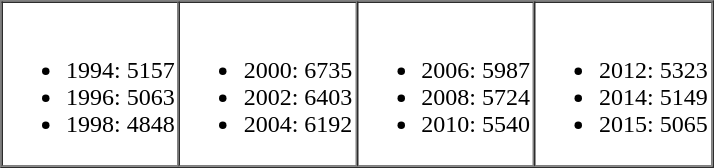<table border="1" cellpadding="2" cellspacing="0">
<tr>
<td valign="top" width="25%"><br><ul><li>1994: 5157</li><li>1996: 5063</li><li>1998: 4848</li></ul></td>
<td valign="top" width="25%"><br><ul><li>2000: 6735</li><li>2002: 6403</li><li>2004: 6192</li></ul></td>
<td valign="top" width="25%"><br><ul><li>2006: 5987</li><li>2008: 5724</li><li>2010: 5540</li></ul></td>
<td valign="top" width="25%"><br><ul><li>2012: 5323</li><li>2014: 5149</li><li>2015: 5065</li></ul></td>
</tr>
</table>
